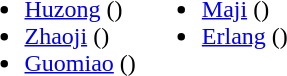<table>
<tr>
<td valign="top"><br><ul><li><a href='#'>Huzong</a> ()</li><li><a href='#'>Zhaoji</a> ()</li><li><a href='#'>Guomiao</a> ()</li></ul></td>
<td valign="top"><br><ul><li><a href='#'>Maji</a> ()</li><li><a href='#'>Erlang</a> ()</li></ul></td>
</tr>
</table>
